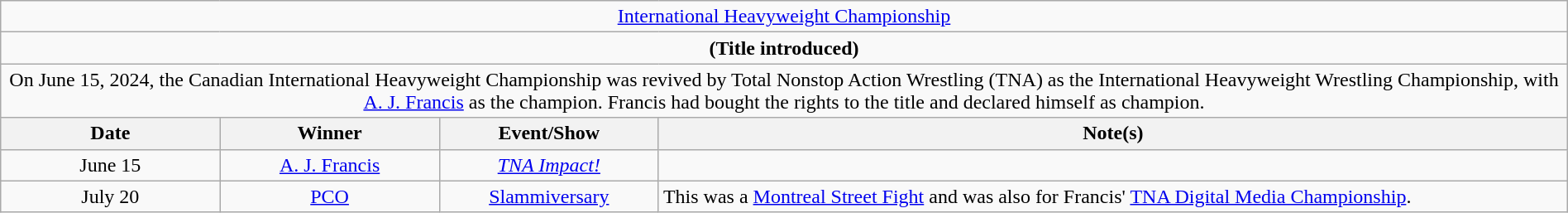<table class="wikitable" style="text-align:center; width:100%;">
<tr>
<td colspan="4" style="text-align: center;"><a href='#'>International Heavyweight Championship</a></td>
</tr>
<tr>
<td colspan="4" style="text-align: center;"><strong>(Title introduced)</strong></td>
</tr>
<tr>
<td colspan="4" style="text-align: center;">On June 15, 2024, the Canadian International Heavyweight Championship was revived by Total Nonstop Action Wrestling (TNA) as the International Heavyweight Wrestling Championship, with <a href='#'>A. J. Francis</a> as the champion. Francis had bought the rights to the title and declared himself as champion.</td>
</tr>
<tr>
<th width=14%>Date</th>
<th width=14%>Winner</th>
<th width=14%>Event/Show</th>
<th width=58%>Note(s)</th>
</tr>
<tr>
<td>June 15<br></td>
<td><a href='#'>A. J. Francis</a></td>
<td><em><a href='#'>TNA Impact!</a></em></td>
<td></td>
</tr>
<tr>
<td>July 20</td>
<td><a href='#'>PCO</a></td>
<td><a href='#'>Slammiversary</a></td>
<td align=left>This was a <a href='#'>Montreal Street Fight</a> and was also for Francis' <a href='#'>TNA Digital Media Championship</a>.</td>
</tr>
</table>
